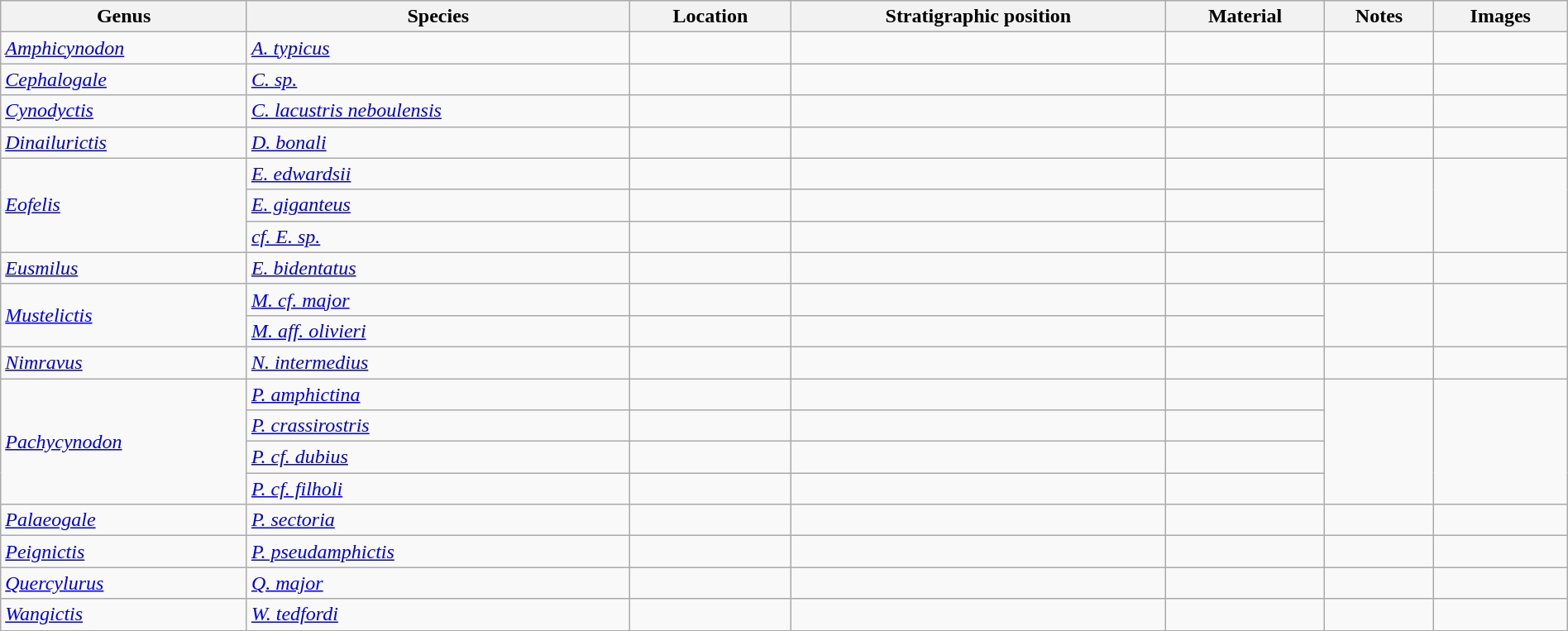<table class="wikitable sortable"  style="margin:auto; width:100%;">
<tr>
<th>Genus</th>
<th>Species</th>
<th>Location</th>
<th>Stratigraphic position</th>
<th>Material</th>
<th>Notes</th>
<th>Images</th>
</tr>
<tr>
<td><em><a href='#'>Amphicynodon</a></em></td>
<td><em><a href='#'>A. typicus</a></em></td>
<td></td>
<td></td>
<td></td>
<td></td>
<td></td>
</tr>
<tr>
<td><em><a href='#'>Cephalogale</a></em></td>
<td><em><a href='#'>C. sp.</a></em></td>
<td></td>
<td></td>
<td></td>
<td></td>
<td></td>
</tr>
<tr>
<td><em><a href='#'>Cynodyctis</a></em></td>
<td><em><a href='#'>C. lacustris neboulensis</a></em></td>
<td></td>
<td></td>
<td></td>
<td></td>
<td></td>
</tr>
<tr>
<td><em><a href='#'>Dinailurictis</a></em></td>
<td><em><a href='#'>D. bonali</a></em></td>
<td></td>
<td></td>
<td></td>
<td></td>
<td></td>
</tr>
<tr>
<td rowspan = "3"><em><a href='#'>Eofelis</a></em></td>
<td><em><a href='#'>E. edwardsii</a></em></td>
<td></td>
<td></td>
<td></td>
<td rowspan = "3"></td>
<td rowspan = "3"></td>
</tr>
<tr>
<td><em><a href='#'>E. giganteus</a></em></td>
<td></td>
<td></td>
<td></td>
</tr>
<tr>
<td><em><a href='#'>cf. E. sp.</a></em></td>
<td></td>
<td></td>
<td></td>
</tr>
<tr>
<td><em><a href='#'>Eusmilus</a></em></td>
<td><em><a href='#'>E. bidentatus</a></em></td>
<td></td>
<td></td>
<td></td>
<td></td>
<td></td>
</tr>
<tr>
<td rowspan = "2"><em><a href='#'>Mustelictis</a></em></td>
<td><em><a href='#'>M. cf. major</a></em></td>
<td></td>
<td></td>
<td></td>
<td rowspan = "2"></td>
<td rowspan = "2"></td>
</tr>
<tr>
<td><em><a href='#'>M. aff. olivieri</a></em></td>
<td></td>
<td></td>
<td></td>
</tr>
<tr>
<td><em><a href='#'>Nimravus</a></em></td>
<td><em><a href='#'>N. intermedius</a></em></td>
<td></td>
<td></td>
<td></td>
<td></td>
<td></td>
</tr>
<tr>
<td rowspan = "4"><em><a href='#'>Pachycynodon</a></em></td>
<td><em><a href='#'>P. amphictina</a></em></td>
<td></td>
<td></td>
<td></td>
<td rowspan = "4"></td>
<td rowspan = "4"></td>
</tr>
<tr>
<td><em><a href='#'>P. crassirostris</a></em></td>
<td></td>
<td></td>
<td></td>
</tr>
<tr>
<td><em><a href='#'>P. cf. dubius</a></em></td>
<td></td>
<td></td>
<td></td>
</tr>
<tr>
<td><em><a href='#'>P. cf. filholi</a></em></td>
<td></td>
<td></td>
<td></td>
</tr>
<tr>
<td><em><a href='#'>Palaeogale</a></em></td>
<td><em><a href='#'>P. sectoria</a></em></td>
<td></td>
<td></td>
<td></td>
<td></td>
<td></td>
</tr>
<tr>
<td><em><a href='#'>Peignictis</a></em></td>
<td><em><a href='#'>P. pseudamphictis</a></em></td>
<td></td>
<td></td>
<td></td>
<td></td>
<td></td>
</tr>
<tr>
<td><em><a href='#'>Quercylurus</a></em></td>
<td><em><a href='#'>Q. major</a></em></td>
<td></td>
<td></td>
<td></td>
<td></td>
<td></td>
</tr>
<tr>
<td><em><a href='#'>Wangictis</a></em></td>
<td><em><a href='#'>W. tedfordi</a></em></td>
<td></td>
<td></td>
<td></td>
<td></td>
<td></td>
</tr>
</table>
